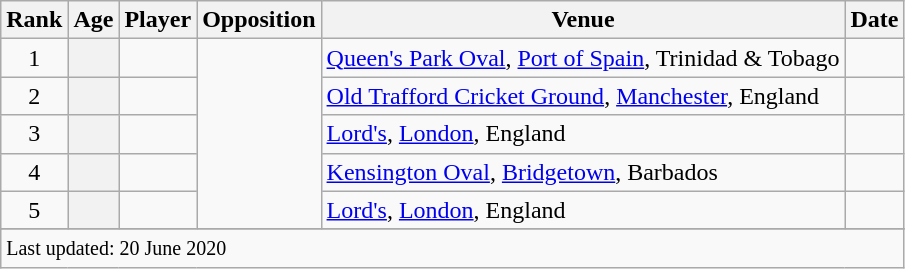<table class="wikitable plainrowheaders sortable">
<tr>
<th scope=col>Rank</th>
<th scope=col>Age</th>
<th scope=col>Player</th>
<th scope=col>Opposition</th>
<th scope=col>Venue</th>
<th scope=col>Date</th>
</tr>
<tr>
<td align=center>1</td>
<th scope=row style=text-align:center;></th>
<td></td>
<td rowspan=5></td>
<td><a href='#'>Queen's Park Oval</a>, <a href='#'>Port of Spain</a>, Trinidad & Tobago</td>
<td></td>
</tr>
<tr>
<td align=center>2</td>
<th scope=row style=text-align:center;></th>
<td></td>
<td><a href='#'>Old Trafford Cricket Ground</a>, <a href='#'>Manchester</a>, England</td>
<td></td>
</tr>
<tr>
<td align=center>3</td>
<th scope=row style=text-align:center;></th>
<td></td>
<td><a href='#'>Lord's</a>, <a href='#'>London</a>, England</td>
<td></td>
</tr>
<tr>
<td align=center>4</td>
<th scope=row style=text-align:center;></th>
<td></td>
<td><a href='#'>Kensington Oval</a>, <a href='#'>Bridgetown</a>, Barbados</td>
<td></td>
</tr>
<tr>
<td align=center>5</td>
<th scope=row style=text-align:center;></th>
<td></td>
<td><a href='#'>Lord's</a>, <a href='#'>London</a>, England</td>
<td></td>
</tr>
<tr>
</tr>
<tr class=sortbottom>
<td colspan=7><small>Last updated: 20 June 2020</small></td>
</tr>
</table>
